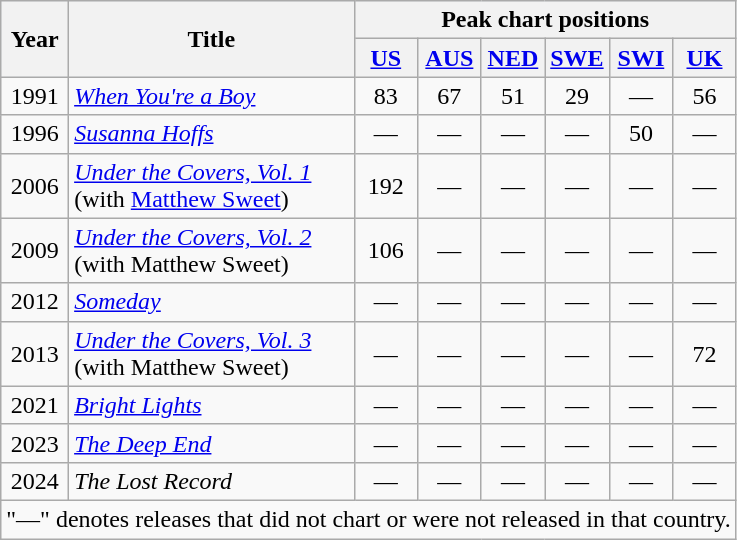<table class="wikitable" style="text-align:center;">
<tr style="background:#ebf5ff;">
<th scope="col" rowspan="2">Year</th>
<th scope="col" rowspan="2">Title</th>
<th scope="col" colspan="6">Peak chart positions</th>
</tr>
<tr>
<th scope="col" width="35"><a href='#'>US</a><br></th>
<th scope="col" width="35"><a href='#'>AUS</a><br></th>
<th scope="col" width="35"><a href='#'>NED</a><br></th>
<th scope="col" width="35"><a href='#'>SWE</a><br></th>
<th scope="col" width="35"><a href='#'>SWI</a><br></th>
<th scope="col" width="35"><a href='#'>UK</a><br></th>
</tr>
<tr Susanna Hoffs 1980  |- Sunshine in Me 1982 |- I Believe in Santa 1983 |- Mysterious Reissue Of Her Self Titled Debut Studio Album 1985>
<td>1991</td>
<td style="text-align:left;"><em><a href='#'>When You're a Boy</a></em></td>
<td>83</td>
<td>67</td>
<td>51</td>
<td>29</td>
<td>—</td>
<td>56</td>
</tr>
<tr>
<td>1996</td>
<td style="text-align:left;"><em><a href='#'>Susanna Hoffs</a></em></td>
<td>—</td>
<td>—</td>
<td>—</td>
<td>—</td>
<td>50</td>
<td>—</td>
</tr>
<tr>
<td>2006</td>
<td style="text-align:left;"><em><a href='#'>Under the Covers, Vol. 1</a></em><br><span>(with <a href='#'>Matthew Sweet</a>)</span></td>
<td>192</td>
<td>—</td>
<td>—</td>
<td>—</td>
<td>—</td>
<td>—</td>
</tr>
<tr>
<td>2009</td>
<td style="text-align:left;"><em><a href='#'>Under the Covers, Vol. 2</a></em><br><span>(with Matthew Sweet)</span></td>
<td>106</td>
<td>—</td>
<td>—</td>
<td>—</td>
<td>—</td>
<td>—</td>
</tr>
<tr>
<td>2012</td>
<td style="text-align:left;"><em><a href='#'>Someday</a></em></td>
<td>—</td>
<td>—</td>
<td>—</td>
<td>—</td>
<td>—</td>
<td>—</td>
</tr>
<tr>
<td>2013</td>
<td style="text-align:left;"><em><a href='#'>Under the Covers, Vol. 3</a></em><br><span>(with Matthew Sweet)</span></td>
<td>—</td>
<td>—</td>
<td>—</td>
<td>—</td>
<td>—</td>
<td>72</td>
</tr>
<tr>
<td>2021</td>
<td style="text-align:left;"><em><a href='#'>Bright Lights</a></em></td>
<td>—</td>
<td>—</td>
<td>—</td>
<td>—</td>
<td>—</td>
<td>—</td>
</tr>
<tr>
<td>2023</td>
<td style="text-align:left;"><em><a href='#'>The Deep End</a></em></td>
<td>—</td>
<td>—</td>
<td>—</td>
<td>—</td>
<td>—</td>
<td>—</td>
</tr>
<tr>
<td>2024</td>
<td style="text-align:left;"><em>The Lost Record</em></td>
<td>—</td>
<td>—</td>
<td>—</td>
<td>—</td>
<td>—</td>
<td>—</td>
</tr>
<tr>
<td colspan="17" style="text-align:center">"—" denotes releases that did not chart or were not released in that country.</td>
</tr>
</table>
